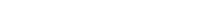<table style="width:22%; text-align:center;">
<tr style="color:white;">
<td style="background:"><strong>5</strong></td>
<td style="background:"><strong>3</strong></td>
</tr>
</table>
